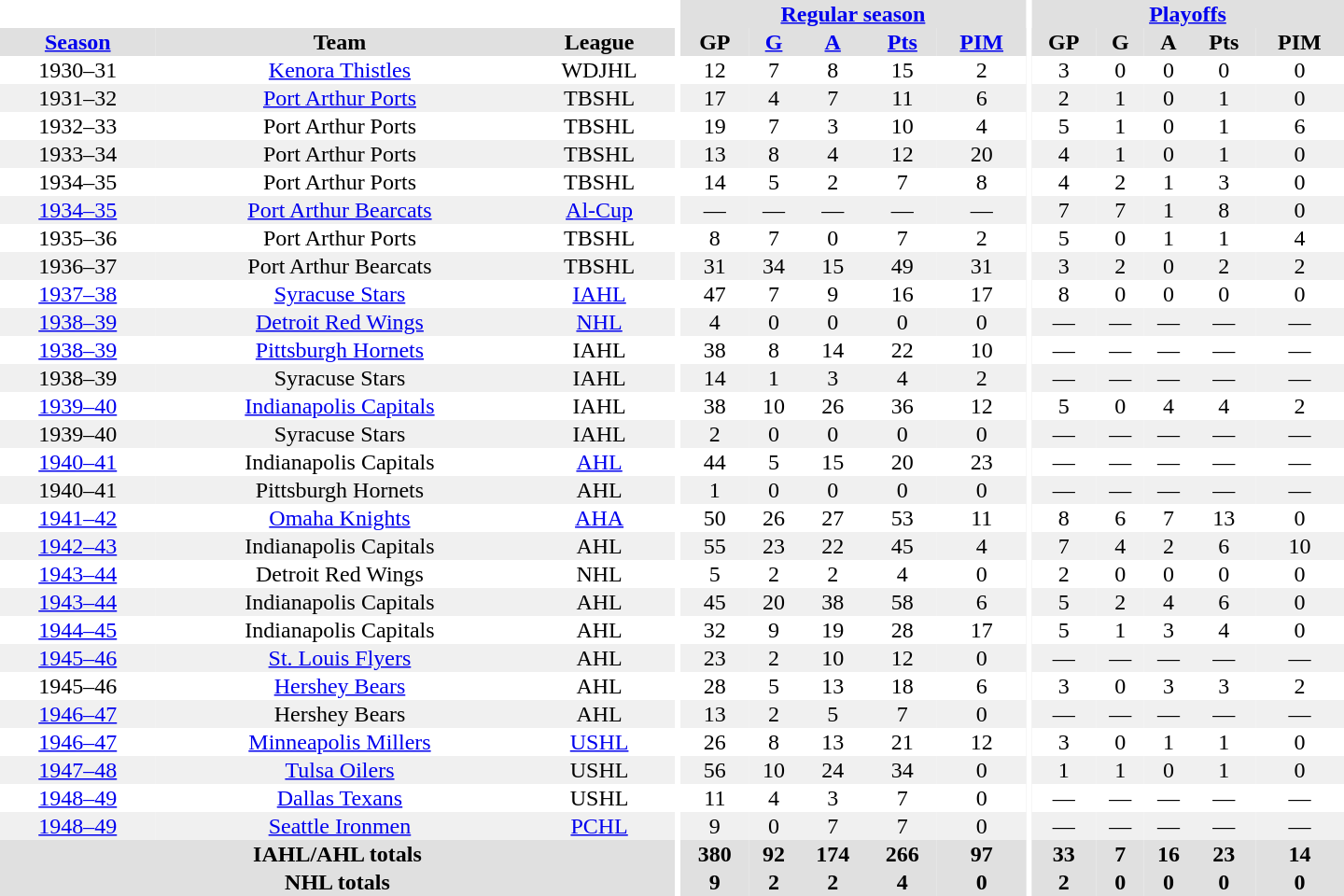<table border="0" cellpadding="1" cellspacing="0" style="text-align:center; width:60em">
<tr bgcolor="#e0e0e0">
<th colspan="3" bgcolor="#ffffff"></th>
<th rowspan="100" bgcolor="#ffffff"></th>
<th colspan="5"><a href='#'>Regular season</a></th>
<th rowspan="100" bgcolor="#ffffff"></th>
<th colspan="5"><a href='#'>Playoffs</a></th>
</tr>
<tr bgcolor="#e0e0e0">
<th><a href='#'>Season</a></th>
<th>Team</th>
<th>League</th>
<th>GP</th>
<th><a href='#'>G</a></th>
<th><a href='#'>A</a></th>
<th><a href='#'>Pts</a></th>
<th><a href='#'>PIM</a></th>
<th>GP</th>
<th>G</th>
<th>A</th>
<th>Pts</th>
<th>PIM</th>
</tr>
<tr>
<td>1930–31</td>
<td><a href='#'>Kenora Thistles</a></td>
<td>WDJHL</td>
<td>12</td>
<td>7</td>
<td>8</td>
<td>15</td>
<td>2</td>
<td>3</td>
<td>0</td>
<td>0</td>
<td>0</td>
<td>0</td>
</tr>
<tr bgcolor="#f0f0f0">
<td>1931–32</td>
<td><a href='#'>Port Arthur Ports</a></td>
<td>TBSHL</td>
<td>17</td>
<td>4</td>
<td>7</td>
<td>11</td>
<td>6</td>
<td>2</td>
<td>1</td>
<td>0</td>
<td>1</td>
<td>0</td>
</tr>
<tr>
<td>1932–33</td>
<td>Port Arthur Ports</td>
<td>TBSHL</td>
<td>19</td>
<td>7</td>
<td>3</td>
<td>10</td>
<td>4</td>
<td>5</td>
<td>1</td>
<td>0</td>
<td>1</td>
<td>6</td>
</tr>
<tr bgcolor="#f0f0f0">
<td>1933–34</td>
<td>Port Arthur Ports</td>
<td>TBSHL</td>
<td>13</td>
<td>8</td>
<td>4</td>
<td>12</td>
<td>20</td>
<td>4</td>
<td>1</td>
<td>0</td>
<td>1</td>
<td>0</td>
</tr>
<tr>
<td>1934–35</td>
<td>Port Arthur Ports</td>
<td>TBSHL</td>
<td>14</td>
<td>5</td>
<td>2</td>
<td>7</td>
<td>8</td>
<td>4</td>
<td>2</td>
<td>1</td>
<td>3</td>
<td>0</td>
</tr>
<tr bgcolor="#f0f0f0">
<td><a href='#'>1934–35</a></td>
<td><a href='#'>Port Arthur Bearcats</a></td>
<td><a href='#'>Al-Cup</a></td>
<td>—</td>
<td>—</td>
<td>—</td>
<td>—</td>
<td>—</td>
<td>7</td>
<td>7</td>
<td>1</td>
<td>8</td>
<td>0</td>
</tr>
<tr>
<td>1935–36</td>
<td>Port Arthur Ports</td>
<td>TBSHL</td>
<td>8</td>
<td>7</td>
<td>0</td>
<td>7</td>
<td>2</td>
<td>5</td>
<td>0</td>
<td>1</td>
<td>1</td>
<td>4</td>
</tr>
<tr bgcolor="#f0f0f0">
<td>1936–37</td>
<td>Port Arthur Bearcats</td>
<td>TBSHL</td>
<td>31</td>
<td>34</td>
<td>15</td>
<td>49</td>
<td>31</td>
<td>3</td>
<td>2</td>
<td>0</td>
<td>2</td>
<td>2</td>
</tr>
<tr>
<td><a href='#'>1937–38</a></td>
<td><a href='#'>Syracuse Stars</a></td>
<td><a href='#'>IAHL</a></td>
<td>47</td>
<td>7</td>
<td>9</td>
<td>16</td>
<td>17</td>
<td>8</td>
<td>0</td>
<td>0</td>
<td>0</td>
<td>0</td>
</tr>
<tr bgcolor="#f0f0f0">
<td><a href='#'>1938–39</a></td>
<td><a href='#'>Detroit Red Wings</a></td>
<td><a href='#'>NHL</a></td>
<td>4</td>
<td>0</td>
<td>0</td>
<td>0</td>
<td>0</td>
<td>—</td>
<td>—</td>
<td>—</td>
<td>—</td>
<td>—</td>
</tr>
<tr>
<td><a href='#'>1938–39</a></td>
<td><a href='#'>Pittsburgh Hornets</a></td>
<td>IAHL</td>
<td>38</td>
<td>8</td>
<td>14</td>
<td>22</td>
<td>10</td>
<td>—</td>
<td>—</td>
<td>—</td>
<td>—</td>
<td>—</td>
</tr>
<tr bgcolor="#f0f0f0">
<td>1938–39</td>
<td>Syracuse Stars</td>
<td>IAHL</td>
<td>14</td>
<td>1</td>
<td>3</td>
<td>4</td>
<td>2</td>
<td>—</td>
<td>—</td>
<td>—</td>
<td>—</td>
<td>—</td>
</tr>
<tr>
<td><a href='#'>1939–40</a></td>
<td><a href='#'>Indianapolis Capitals</a></td>
<td>IAHL</td>
<td>38</td>
<td>10</td>
<td>26</td>
<td>36</td>
<td>12</td>
<td>5</td>
<td>0</td>
<td>4</td>
<td>4</td>
<td>2</td>
</tr>
<tr bgcolor="#f0f0f0">
<td>1939–40</td>
<td>Syracuse Stars</td>
<td>IAHL</td>
<td>2</td>
<td>0</td>
<td>0</td>
<td>0</td>
<td>0</td>
<td>—</td>
<td>—</td>
<td>—</td>
<td>—</td>
<td>—</td>
</tr>
<tr>
<td><a href='#'>1940–41</a></td>
<td>Indianapolis Capitals</td>
<td><a href='#'>AHL</a></td>
<td>44</td>
<td>5</td>
<td>15</td>
<td>20</td>
<td>23</td>
<td>—</td>
<td>—</td>
<td>—</td>
<td>—</td>
<td>—</td>
</tr>
<tr bgcolor="#f0f0f0">
<td>1940–41</td>
<td>Pittsburgh Hornets</td>
<td>AHL</td>
<td>1</td>
<td>0</td>
<td>0</td>
<td>0</td>
<td>0</td>
<td>—</td>
<td>—</td>
<td>—</td>
<td>—</td>
<td>—</td>
</tr>
<tr>
<td><a href='#'>1941–42</a></td>
<td><a href='#'>Omaha Knights</a></td>
<td><a href='#'>AHA</a></td>
<td>50</td>
<td>26</td>
<td>27</td>
<td>53</td>
<td>11</td>
<td>8</td>
<td>6</td>
<td>7</td>
<td>13</td>
<td>0</td>
</tr>
<tr bgcolor="#f0f0f0">
<td><a href='#'>1942–43</a></td>
<td>Indianapolis Capitals</td>
<td>AHL</td>
<td>55</td>
<td>23</td>
<td>22</td>
<td>45</td>
<td>4</td>
<td>7</td>
<td>4</td>
<td>2</td>
<td>6</td>
<td>10</td>
</tr>
<tr>
<td><a href='#'>1943–44</a></td>
<td>Detroit Red Wings</td>
<td>NHL</td>
<td>5</td>
<td>2</td>
<td>2</td>
<td>4</td>
<td>0</td>
<td>2</td>
<td>0</td>
<td>0</td>
<td>0</td>
<td>0</td>
</tr>
<tr bgcolor="#f0f0f0">
<td><a href='#'>1943–44</a></td>
<td>Indianapolis Capitals</td>
<td>AHL</td>
<td>45</td>
<td>20</td>
<td>38</td>
<td>58</td>
<td>6</td>
<td>5</td>
<td>2</td>
<td>4</td>
<td>6</td>
<td>0</td>
</tr>
<tr>
<td><a href='#'>1944–45</a></td>
<td>Indianapolis Capitals</td>
<td>AHL</td>
<td>32</td>
<td>9</td>
<td>19</td>
<td>28</td>
<td>17</td>
<td>5</td>
<td>1</td>
<td>3</td>
<td>4</td>
<td>0</td>
</tr>
<tr bgcolor="#f0f0f0">
<td><a href='#'>1945–46</a></td>
<td><a href='#'>St. Louis Flyers</a></td>
<td>AHL</td>
<td>23</td>
<td>2</td>
<td>10</td>
<td>12</td>
<td>0</td>
<td>—</td>
<td>—</td>
<td>—</td>
<td>—</td>
<td>—</td>
</tr>
<tr>
<td>1945–46</td>
<td><a href='#'>Hershey Bears</a></td>
<td>AHL</td>
<td>28</td>
<td>5</td>
<td>13</td>
<td>18</td>
<td>6</td>
<td>3</td>
<td>0</td>
<td>3</td>
<td>3</td>
<td>2</td>
</tr>
<tr bgcolor="#f0f0f0">
<td><a href='#'>1946–47</a></td>
<td>Hershey Bears</td>
<td>AHL</td>
<td>13</td>
<td>2</td>
<td>5</td>
<td>7</td>
<td>0</td>
<td>—</td>
<td>—</td>
<td>—</td>
<td>—</td>
<td>—</td>
</tr>
<tr>
<td><a href='#'>1946–47</a></td>
<td><a href='#'>Minneapolis Millers</a></td>
<td><a href='#'>USHL</a></td>
<td>26</td>
<td>8</td>
<td>13</td>
<td>21</td>
<td>12</td>
<td>3</td>
<td>0</td>
<td>1</td>
<td>1</td>
<td>0</td>
</tr>
<tr bgcolor="#f0f0f0">
<td><a href='#'>1947–48</a></td>
<td><a href='#'>Tulsa Oilers</a></td>
<td>USHL</td>
<td>56</td>
<td>10</td>
<td>24</td>
<td>34</td>
<td>0</td>
<td>1</td>
<td>1</td>
<td>0</td>
<td>1</td>
<td>0</td>
</tr>
<tr>
<td><a href='#'>1948–49</a></td>
<td><a href='#'>Dallas Texans</a></td>
<td>USHL</td>
<td>11</td>
<td>4</td>
<td>3</td>
<td>7</td>
<td>0</td>
<td>—</td>
<td>—</td>
<td>—</td>
<td>—</td>
<td>—</td>
</tr>
<tr bgcolor="#f0f0f0">
<td><a href='#'>1948–49</a></td>
<td><a href='#'>Seattle Ironmen</a></td>
<td><a href='#'>PCHL</a></td>
<td>9</td>
<td>0</td>
<td>7</td>
<td>7</td>
<td>0</td>
<td>—</td>
<td>—</td>
<td>—</td>
<td>—</td>
<td>—</td>
</tr>
<tr bgcolor="#e0e0e0">
<th colspan="3">IAHL/AHL totals</th>
<th>380</th>
<th>92</th>
<th>174</th>
<th>266</th>
<th>97</th>
<th>33</th>
<th>7</th>
<th>16</th>
<th>23</th>
<th>14</th>
</tr>
<tr bgcolor="#e0e0e0">
<th colspan="3">NHL totals</th>
<th>9</th>
<th>2</th>
<th>2</th>
<th>4</th>
<th>0</th>
<th>2</th>
<th>0</th>
<th>0</th>
<th>0</th>
<th>0</th>
</tr>
</table>
